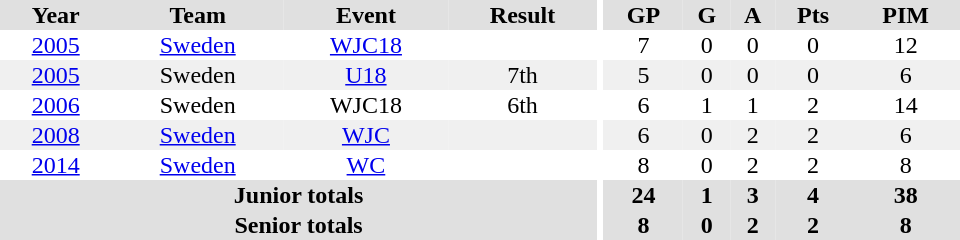<table border="0" cellpadding="1" cellspacing="0" ID="Table3" style="text-align:center; width:40em">
<tr ALIGN="centre" bgcolor="#e0e0e0">
<th>Year</th>
<th>Team</th>
<th>Event</th>
<th>Result</th>
<th rowspan="99" bgcolor="#ffffff"></th>
<th>GP</th>
<th>G</th>
<th>A</th>
<th>Pts</th>
<th>PIM</th>
</tr>
<tr>
<td><a href='#'>2005</a></td>
<td><a href='#'>Sweden</a></td>
<td><a href='#'>WJC18</a></td>
<td></td>
<td>7</td>
<td>0</td>
<td>0</td>
<td>0</td>
<td>12</td>
</tr>
<tr bgcolor="#f0f0f0">
<td><a href='#'>2005</a></td>
<td>Sweden</td>
<td><a href='#'>U18</a></td>
<td>7th</td>
<td>5</td>
<td>0</td>
<td>0</td>
<td>0</td>
<td>6</td>
</tr>
<tr>
<td><a href='#'>2006</a></td>
<td>Sweden</td>
<td>WJC18</td>
<td>6th</td>
<td>6</td>
<td>1</td>
<td>1</td>
<td>2</td>
<td>14</td>
</tr>
<tr bgcolor="#f0f0f0">
<td><a href='#'>2008</a></td>
<td><a href='#'>Sweden</a></td>
<td><a href='#'>WJC</a></td>
<td></td>
<td>6</td>
<td>0</td>
<td>2</td>
<td>2</td>
<td>6</td>
</tr>
<tr>
<td><a href='#'>2014</a></td>
<td><a href='#'>Sweden</a></td>
<td><a href='#'>WC</a></td>
<td></td>
<td>8</td>
<td>0</td>
<td>2</td>
<td>2</td>
<td>8</td>
</tr>
<tr bgcolor="#e0e0e0">
<th colspan="4">Junior totals</th>
<th>24</th>
<th>1</th>
<th>3</th>
<th>4</th>
<th>38</th>
</tr>
<tr bgcolor="#e0e0e0">
<th colspan="4">Senior totals</th>
<th>8</th>
<th>0</th>
<th>2</th>
<th>2</th>
<th>8</th>
</tr>
</table>
